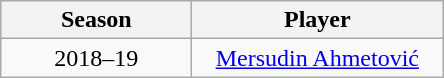<table class="wikitable">
<tr>
<th style="width:120px;">Season</th>
<th style="width:160px;">Player</th>
</tr>
<tr>
<td style="text-align:center;">2018–19</td>
<td style="text-align:center;"> <a href='#'>Mersudin Ahmetović</a></td>
</tr>
</table>
